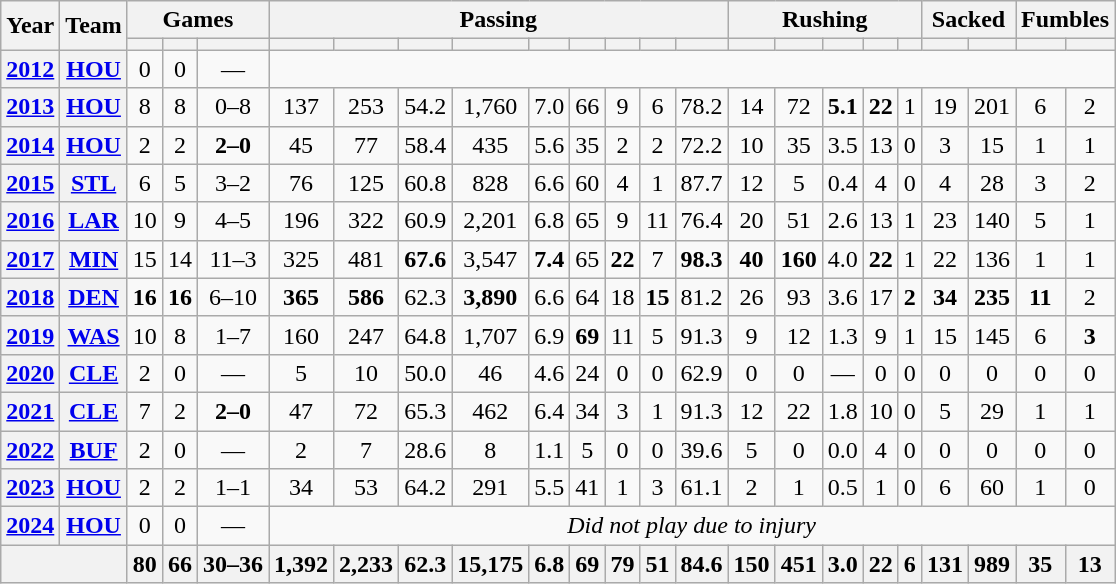<table class="wikitable" style="text-align:center;">
<tr>
<th rowspan="2">Year</th>
<th rowspan="2">Team</th>
<th colspan="3">Games</th>
<th colspan="9">Passing</th>
<th colspan="5">Rushing</th>
<th colspan="2">Sacked</th>
<th colspan="2">Fumbles</th>
</tr>
<tr>
<th></th>
<th></th>
<th></th>
<th></th>
<th></th>
<th></th>
<th></th>
<th></th>
<th></th>
<th></th>
<th></th>
<th></th>
<th></th>
<th></th>
<th></th>
<th></th>
<th></th>
<th></th>
<th></th>
<th></th>
<th></th>
</tr>
<tr>
<th><a href='#'>2012</a></th>
<th><a href='#'>HOU</a></th>
<td>0</td>
<td>0</td>
<td>—</td>
<td colspan="18"></td>
</tr>
<tr>
<th><a href='#'>2013</a></th>
<th><a href='#'>HOU</a></th>
<td>8</td>
<td>8</td>
<td>0–8</td>
<td>137</td>
<td>253</td>
<td>54.2</td>
<td>1,760</td>
<td>7.0</td>
<td>66</td>
<td>9</td>
<td>6</td>
<td>78.2</td>
<td>14</td>
<td>72</td>
<td><strong>5.1</strong></td>
<td><strong>22</strong></td>
<td>1</td>
<td>19</td>
<td>201</td>
<td>6</td>
<td>2</td>
</tr>
<tr>
<th><a href='#'>2014</a></th>
<th><a href='#'>HOU</a></th>
<td>2</td>
<td>2</td>
<td><strong>2–0</strong></td>
<td>45</td>
<td>77</td>
<td>58.4</td>
<td>435</td>
<td>5.6</td>
<td>35</td>
<td>2</td>
<td>2</td>
<td>72.2</td>
<td>10</td>
<td>35</td>
<td>3.5</td>
<td>13</td>
<td>0</td>
<td>3</td>
<td>15</td>
<td>1</td>
<td>1</td>
</tr>
<tr>
<th><a href='#'>2015</a></th>
<th><a href='#'>STL</a></th>
<td>6</td>
<td>5</td>
<td>3–2</td>
<td>76</td>
<td>125</td>
<td>60.8</td>
<td>828</td>
<td>6.6</td>
<td>60</td>
<td>4</td>
<td>1</td>
<td>87.7</td>
<td>12</td>
<td>5</td>
<td>0.4</td>
<td>4</td>
<td>0</td>
<td>4</td>
<td>28</td>
<td>3</td>
<td>2</td>
</tr>
<tr>
<th><a href='#'>2016</a></th>
<th><a href='#'>LAR</a></th>
<td>10</td>
<td>9</td>
<td>4–5</td>
<td>196</td>
<td>322</td>
<td>60.9</td>
<td>2,201</td>
<td>6.8</td>
<td>65</td>
<td>9</td>
<td>11</td>
<td>76.4</td>
<td>20</td>
<td>51</td>
<td>2.6</td>
<td>13</td>
<td>1</td>
<td>23</td>
<td>140</td>
<td>5</td>
<td>1</td>
</tr>
<tr>
<th><a href='#'>2017</a></th>
<th><a href='#'>MIN</a></th>
<td>15</td>
<td>14</td>
<td>11–3</td>
<td>325</td>
<td>481</td>
<td><strong>67.6</strong></td>
<td>3,547</td>
<td><strong>7.4</strong></td>
<td>65</td>
<td><strong>22</strong></td>
<td>7</td>
<td><strong>98.3</strong></td>
<td><strong>40</strong></td>
<td><strong>160</strong></td>
<td>4.0</td>
<td><strong>22</strong></td>
<td>1</td>
<td>22</td>
<td>136</td>
<td>1</td>
<td>1</td>
</tr>
<tr>
<th><a href='#'>2018</a></th>
<th><a href='#'>DEN</a></th>
<td><strong>16</strong></td>
<td><strong>16</strong></td>
<td>6–10</td>
<td><strong>365</strong></td>
<td><strong>586</strong></td>
<td>62.3</td>
<td><strong>3,890</strong></td>
<td>6.6</td>
<td>64</td>
<td>18</td>
<td><strong>15</strong></td>
<td>81.2</td>
<td>26</td>
<td>93</td>
<td>3.6</td>
<td>17</td>
<td><strong>2</strong></td>
<td><strong>34</strong></td>
<td><strong>235</strong></td>
<td><strong>11</strong></td>
<td>2</td>
</tr>
<tr>
<th><a href='#'>2019</a></th>
<th><a href='#'>WAS</a></th>
<td>10</td>
<td>8</td>
<td>1–7</td>
<td>160</td>
<td>247</td>
<td>64.8</td>
<td>1,707</td>
<td>6.9</td>
<td><strong>69</strong></td>
<td>11</td>
<td>5</td>
<td>91.3</td>
<td>9</td>
<td>12</td>
<td>1.3</td>
<td>9</td>
<td>1</td>
<td>15</td>
<td>145</td>
<td>6</td>
<td><strong>3</strong></td>
</tr>
<tr>
<th><a href='#'>2020</a></th>
<th><a href='#'>CLE</a></th>
<td>2</td>
<td>0</td>
<td>—</td>
<td>5</td>
<td>10</td>
<td>50.0</td>
<td>46</td>
<td>4.6</td>
<td>24</td>
<td>0</td>
<td>0</td>
<td>62.9</td>
<td>0</td>
<td>0</td>
<td>—</td>
<td>0</td>
<td>0</td>
<td>0</td>
<td>0</td>
<td>0</td>
<td>0</td>
</tr>
<tr>
<th><a href='#'>2021</a></th>
<th><a href='#'>CLE</a></th>
<td>7</td>
<td>2</td>
<td><strong>2–0</strong></td>
<td>47</td>
<td>72</td>
<td>65.3</td>
<td>462</td>
<td>6.4</td>
<td>34</td>
<td>3</td>
<td>1</td>
<td>91.3</td>
<td>12</td>
<td>22</td>
<td>1.8</td>
<td>10</td>
<td>0</td>
<td>5</td>
<td>29</td>
<td>1</td>
<td>1</td>
</tr>
<tr>
<th><a href='#'>2022</a></th>
<th><a href='#'>BUF</a></th>
<td>2</td>
<td>0</td>
<td>—</td>
<td>2</td>
<td>7</td>
<td>28.6</td>
<td>8</td>
<td>1.1</td>
<td>5</td>
<td>0</td>
<td>0</td>
<td>39.6</td>
<td>5</td>
<td>0</td>
<td>0.0</td>
<td>4</td>
<td>0</td>
<td>0</td>
<td>0</td>
<td>0</td>
<td>0</td>
</tr>
<tr>
<th><a href='#'>2023</a></th>
<th><a href='#'>HOU</a></th>
<td>2</td>
<td>2</td>
<td>1–1</td>
<td>34</td>
<td>53</td>
<td>64.2</td>
<td>291</td>
<td>5.5</td>
<td>41</td>
<td>1</td>
<td>3</td>
<td>61.1</td>
<td>2</td>
<td>1</td>
<td>0.5</td>
<td>1</td>
<td>0</td>
<td>6</td>
<td>60</td>
<td>1</td>
<td>0</td>
</tr>
<tr>
<th><a href='#'>2024</a></th>
<th><a href='#'>HOU</a></th>
<td>0</td>
<td>0</td>
<td>—</td>
<td colspan="18"><em>Did not play due to injury</em></td>
</tr>
<tr>
<th colspan="2"></th>
<th>80</th>
<th>66</th>
<th>30–36</th>
<th>1,392</th>
<th>2,233</th>
<th>62.3</th>
<th>15,175</th>
<th>6.8</th>
<th>69</th>
<th>79</th>
<th>51</th>
<th>84.6</th>
<th>150</th>
<th>451</th>
<th>3.0</th>
<th>22</th>
<th>6</th>
<th>131</th>
<th>989</th>
<th>35</th>
<th>13</th>
</tr>
</table>
